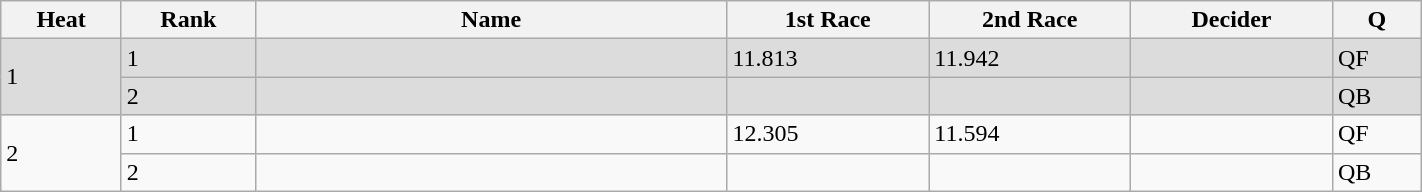<table class="wikitable"  width=75%>
<tr>
<th width=20>Heat</th>
<th width=20>Rank</th>
<th width=150>Name</th>
<th width=60>1st Race</th>
<th width=60>2nd Race</th>
<th width=60>Decider</th>
<th width=20>Q</th>
</tr>
<tr bgcolor=dcdcdc>
<td rowspan=2>1</td>
<td>1</td>
<td></td>
<td>11.813</td>
<td>11.942</td>
<td></td>
<td>QF</td>
</tr>
<tr bgcolor=dcdcdc>
<td>2</td>
<td></td>
<td></td>
<td></td>
<td></td>
<td>QB</td>
</tr>
<tr>
<td rowspan=2>2</td>
<td>1</td>
<td></td>
<td>12.305</td>
<td>11.594</td>
<td></td>
<td>QF</td>
</tr>
<tr>
<td>2</td>
<td></td>
<td></td>
<td></td>
<td></td>
<td>QB</td>
</tr>
</table>
